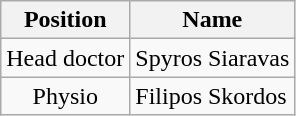<table class="wikitable" style="text-align: center;">
<tr>
<th>Position</th>
<th>Name</th>
</tr>
<tr>
<td>Head doctor</td>
<td style="text-align:left;">Spyros Siaravas</td>
</tr>
<tr>
<td>Physio</td>
<td style="text-align:left;">Filipos Skordos</td>
</tr>
</table>
